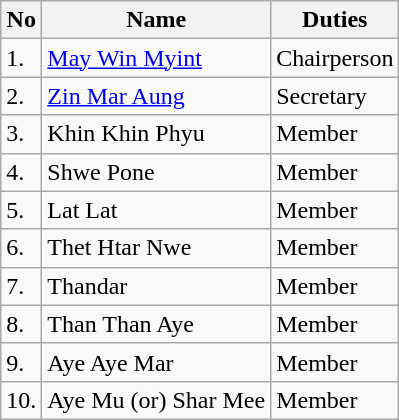<table class="wikitable">
<tr>
<th>No</th>
<th>Name</th>
<th>Duties</th>
</tr>
<tr>
<td>1.</td>
<td><a href='#'>May Win Myint</a></td>
<td>Chairperson</td>
</tr>
<tr>
<td>2.</td>
<td><a href='#'>Zin Mar Aung</a></td>
<td>Secretary</td>
</tr>
<tr>
<td>3.</td>
<td>Khin Khin Phyu</td>
<td>Member</td>
</tr>
<tr>
<td>4.</td>
<td>Shwe Pone</td>
<td>Member</td>
</tr>
<tr>
<td>5.</td>
<td>Lat Lat</td>
<td>Member</td>
</tr>
<tr>
<td>6.</td>
<td>Thet Htar Nwe</td>
<td>Member</td>
</tr>
<tr>
<td>7.</td>
<td>Thandar</td>
<td>Member</td>
</tr>
<tr>
<td>8.</td>
<td>Than Than Aye</td>
<td>Member</td>
</tr>
<tr>
<td>9.</td>
<td>Aye Aye Mar</td>
<td>Member</td>
</tr>
<tr>
<td>10.</td>
<td>Aye Mu (or) Shar Mee</td>
<td>Member</td>
</tr>
</table>
